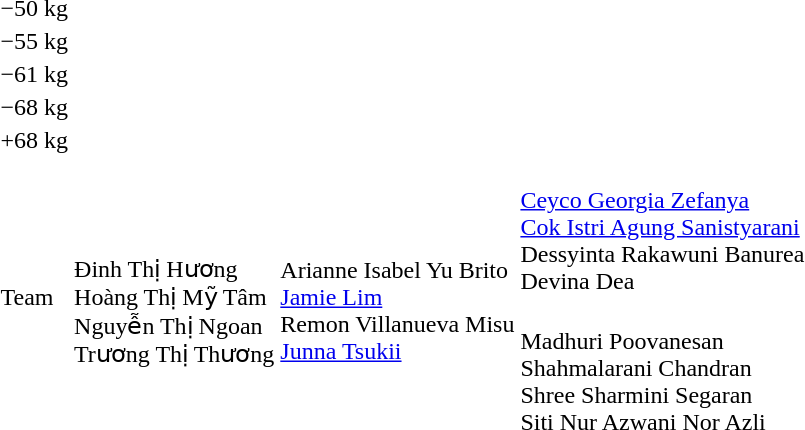<table>
<tr>
<td rowspan=2>−50 kg</td>
<td rowspan=2 nowrap></td>
<td rowspan=2></td>
<td></td>
</tr>
<tr>
<td></td>
</tr>
<tr>
<td rowspan=2>−55 kg</td>
<td rowspan=2></td>
<td rowspan=2 nowrap></td>
<td></td>
</tr>
<tr>
<td></td>
</tr>
<tr>
<td rowspan=2>−61 kg</td>
<td rowspan=2></td>
<td rowspan=2></td>
<td></td>
</tr>
<tr>
<td></td>
</tr>
<tr>
<td rowspan=2>−68 kg</td>
<td rowspan=2></td>
<td rowspan=2></td>
<td></td>
</tr>
<tr>
<td></td>
</tr>
<tr>
<td rowspan=2>+68 kg</td>
<td rowspan=2></td>
<td rowspan=2></td>
<td></td>
</tr>
<tr>
<td></td>
</tr>
<tr>
<td rowspan=2>Team</td>
<td rowspan=2><br>Đinh Thị Hương<br>Hoàng Thị Mỹ Tâm<br>Nguyễn Thị Ngoan<br>Trương Thị Thương</td>
<td rowspan=2><br>Arianne Isabel Yu Brito<br><a href='#'>Jamie Lim</a><br>Remon Villanueva Misu<br><a href='#'>Junna Tsukii</a></td>
<td nowrap><br><a href='#'>Ceyco Georgia Zefanya</a><br><a href='#'>Cok Istri Agung Sanistyarani</a><br>Dessyinta Rakawuni Banurea<br>Devina Dea</td>
</tr>
<tr>
<td><br>Madhuri Poovanesan<br>Shahmalarani Chandran<br>Shree Sharmini Segaran<br>Siti Nur Azwani Nor Azli</td>
</tr>
</table>
